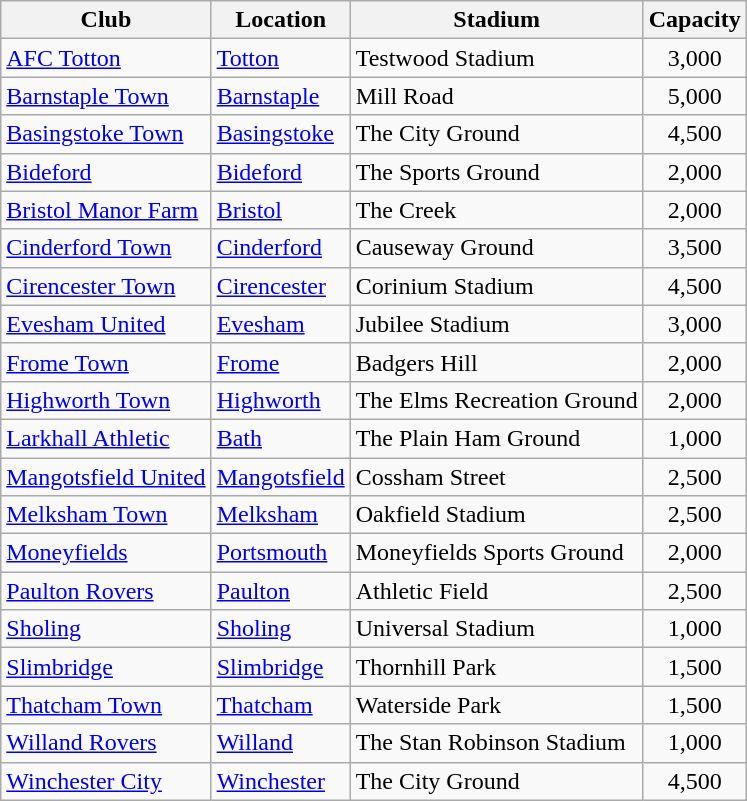<table class="wikitable sortable">
<tr>
<th>Club</th>
<th>Location</th>
<th>Stadium</th>
<th>Capacity</th>
</tr>
<tr>
<td><a href='#'>AFC Totton</a></td>
<td><a href='#'>Totton</a></td>
<td>Testwood Stadium</td>
<td align="center">3,000</td>
</tr>
<tr>
<td><a href='#'>Barnstaple Town</a></td>
<td><a href='#'>Barnstaple</a></td>
<td>Mill Road</td>
<td align="center">5,000</td>
</tr>
<tr>
<td><a href='#'>Basingstoke Town</a></td>
<td><a href='#'>Basingstoke</a></td>
<td>The City Ground </td>
<td align="center">4,500</td>
</tr>
<tr>
<td><a href='#'>Bideford</a></td>
<td><a href='#'>Bideford</a></td>
<td>The Sports Ground</td>
<td align="center">2,000</td>
</tr>
<tr>
<td><a href='#'>Bristol Manor Farm</a></td>
<td><a href='#'>Bristol</a> </td>
<td>The Creek</td>
<td align="center">2,000</td>
</tr>
<tr>
<td><a href='#'>Cinderford Town</a></td>
<td><a href='#'>Cinderford</a></td>
<td>Causeway Ground</td>
<td align="center">3,500</td>
</tr>
<tr>
<td><a href='#'>Cirencester Town</a></td>
<td><a href='#'>Cirencester</a></td>
<td>Corinium Stadium</td>
<td align="center">4,500</td>
</tr>
<tr>
<td><a href='#'>Evesham United</a></td>
<td><a href='#'>Evesham</a></td>
<td>Jubilee Stadium</td>
<td align="center">3,000</td>
</tr>
<tr>
<td><a href='#'>Frome Town</a></td>
<td><a href='#'>Frome</a></td>
<td>Badgers Hill</td>
<td align="center">2,000</td>
</tr>
<tr>
<td><a href='#'>Highworth Town</a></td>
<td><a href='#'>Highworth</a></td>
<td>The Elms Recreation Ground</td>
<td align="center">2,000</td>
</tr>
<tr>
<td><a href='#'>Larkhall Athletic</a></td>
<td><a href='#'>Bath</a> </td>
<td>The Plain Ham Ground</td>
<td align="center">1,000</td>
</tr>
<tr>
<td><a href='#'>Mangotsfield United</a></td>
<td><a href='#'>Mangotsfield</a></td>
<td>Cossham Street</td>
<td align="center">2,500</td>
</tr>
<tr>
<td><a href='#'>Melksham Town</a></td>
<td><a href='#'>Melksham</a></td>
<td>Oakfield Stadium</td>
<td align="center">2,500</td>
</tr>
<tr>
<td><a href='#'>Moneyfields</a></td>
<td><a href='#'>Portsmouth</a></td>
<td>Moneyfields Sports Ground</td>
<td align="center">2,000</td>
</tr>
<tr>
<td><a href='#'>Paulton Rovers</a></td>
<td><a href='#'>Paulton</a></td>
<td>Athletic Field</td>
<td align="center">2,500</td>
</tr>
<tr>
<td><a href='#'>Sholing</a></td>
<td><a href='#'>Sholing</a></td>
<td>Universal Stadium</td>
<td align="center">1,000</td>
</tr>
<tr>
<td><a href='#'>Slimbridge</a></td>
<td><a href='#'>Slimbridge</a></td>
<td>Thornhill Park</td>
<td align="center">1,500</td>
</tr>
<tr>
<td><a href='#'>Thatcham Town</a></td>
<td><a href='#'>Thatcham</a></td>
<td>Waterside Park</td>
<td align="center">1,500</td>
</tr>
<tr>
<td><a href='#'>Willand Rovers</a></td>
<td><a href='#'>Willand</a></td>
<td>The Stan Robinson Stadium</td>
<td align="center">1,000</td>
</tr>
<tr>
<td><a href='#'>Winchester City</a></td>
<td><a href='#'>Winchester</a></td>
<td>The City Ground</td>
<td align="center">4,500</td>
</tr>
</table>
